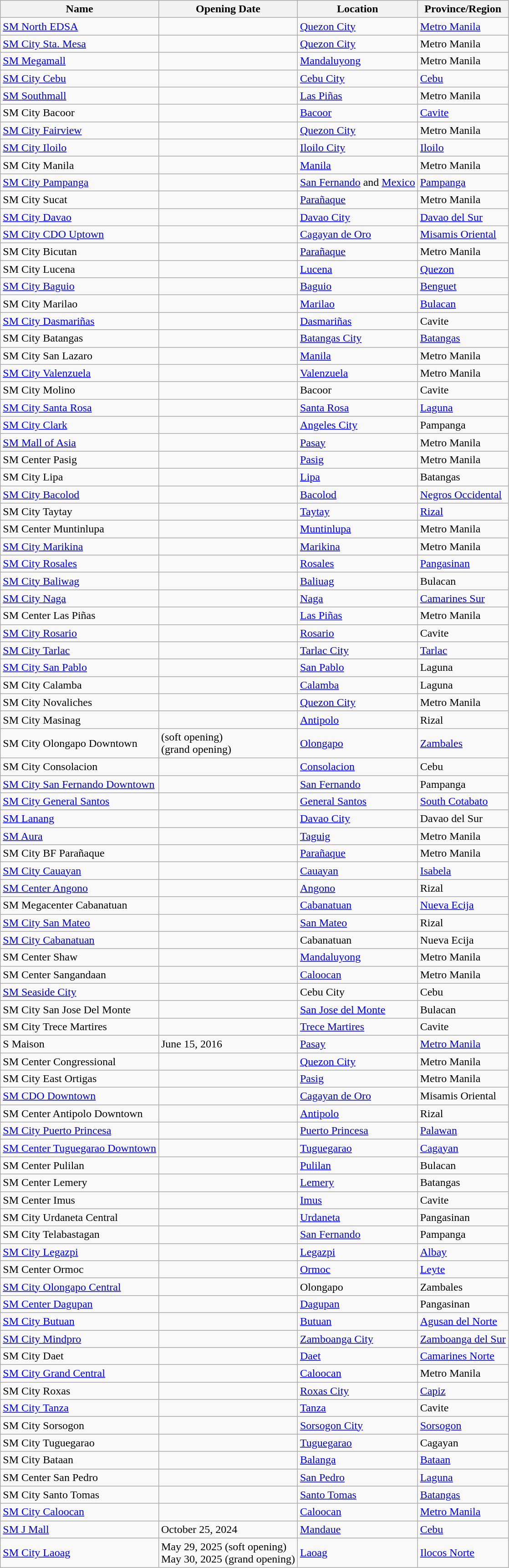<table class="wikitable sortable mw-datatable sticky-header static-row-numbers static-row-header-text">
<tr>
<th>Name</th>
<th>Opening Date</th>
<th>Location</th>
<th>Province/Region</th>
</tr>
<tr>
<td><a href='#'>SM North EDSA</a></td>
<td></td>
<td><a href='#'>Quezon City</a></td>
<td><a href='#'>Metro Manila</a></td>
</tr>
<tr>
<td><a href='#'>SM City Sta. Mesa</a></td>
<td></td>
<td><a href='#'>Quezon City</a></td>
<td>Metro Manila</td>
</tr>
<tr>
<td><a href='#'>SM Megamall</a></td>
<td></td>
<td><a href='#'>Mandaluyong</a></td>
<td>Metro Manila</td>
</tr>
<tr>
<td><a href='#'>SM City Cebu</a></td>
<td></td>
<td><a href='#'>Cebu City</a></td>
<td><a href='#'>Cebu</a></td>
</tr>
<tr>
<td><a href='#'>SM Southmall</a></td>
<td></td>
<td><a href='#'>Las Piñas</a></td>
<td>Metro Manila</td>
</tr>
<tr>
<td>SM City Bacoor</td>
<td></td>
<td><a href='#'>Bacoor</a></td>
<td><a href='#'>Cavite</a></td>
</tr>
<tr>
<td><a href='#'>SM City Fairview</a></td>
<td></td>
<td><a href='#'>Quezon City</a></td>
<td>Metro Manila</td>
</tr>
<tr>
<td><a href='#'>SM City Iloilo</a></td>
<td></td>
<td><a href='#'>Iloilo City</a></td>
<td><a href='#'>Iloilo</a></td>
</tr>
<tr>
<td>SM City Manila</td>
<td></td>
<td><a href='#'>Manila</a></td>
<td>Metro Manila</td>
</tr>
<tr>
<td><a href='#'>SM City Pampanga</a></td>
<td></td>
<td><a href='#'>San Fernando</a> and <a href='#'>Mexico</a></td>
<td><a href='#'>Pampanga</a></td>
</tr>
<tr>
<td>SM City Sucat</td>
<td></td>
<td><a href='#'>Parañaque</a></td>
<td>Metro Manila</td>
</tr>
<tr>
<td><a href='#'>SM City Davao</a></td>
<td></td>
<td><a href='#'>Davao City</a></td>
<td><a href='#'>Davao del Sur</a></td>
</tr>
<tr>
<td><a href='#'>SM City CDO Uptown</a></td>
<td></td>
<td><a href='#'>Cagayan de Oro</a></td>
<td><a href='#'>Misamis Oriental</a></td>
</tr>
<tr>
<td>SM City Bicutan</td>
<td></td>
<td><a href='#'>Parañaque</a></td>
<td>Metro Manila</td>
</tr>
<tr>
<td>SM City Lucena</td>
<td></td>
<td><a href='#'>Lucena</a></td>
<td><a href='#'>Quezon</a></td>
</tr>
<tr>
<td><a href='#'>SM City Baguio</a></td>
<td></td>
<td><a href='#'>Baguio</a></td>
<td><a href='#'>Benguet</a></td>
</tr>
<tr>
<td>SM City Marilao</td>
<td></td>
<td><a href='#'>Marilao</a></td>
<td><a href='#'>Bulacan</a></td>
</tr>
<tr>
<td><a href='#'>SM City Dasmariñas</a></td>
<td></td>
<td><a href='#'>Dasmariñas</a></td>
<td>Cavite</td>
</tr>
<tr>
<td>SM City Batangas</td>
<td></td>
<td><a href='#'>Batangas City</a></td>
<td><a href='#'>Batangas</a></td>
</tr>
<tr>
<td>SM City San Lazaro</td>
<td></td>
<td><a href='#'>Manila</a></td>
<td>Metro Manila</td>
</tr>
<tr>
<td><a href='#'>SM City Valenzuela</a></td>
<td></td>
<td><a href='#'>Valenzuela</a></td>
<td>Metro Manila</td>
</tr>
<tr>
<td>SM City Molino</td>
<td></td>
<td>Bacoor</td>
<td>Cavite</td>
</tr>
<tr>
<td><a href='#'>SM City Santa Rosa</a></td>
<td></td>
<td><a href='#'>Santa Rosa</a></td>
<td><a href='#'>Laguna</a></td>
</tr>
<tr>
<td><a href='#'>SM City Clark</a></td>
<td></td>
<td><a href='#'>Angeles City</a></td>
<td>Pampanga</td>
</tr>
<tr>
<td><a href='#'>SM Mall of Asia</a></td>
<td></td>
<td><a href='#'>Pasay</a></td>
<td>Metro Manila</td>
</tr>
<tr>
<td>SM Center Pasig</td>
<td></td>
<td><a href='#'>Pasig</a></td>
<td>Metro Manila</td>
</tr>
<tr>
<td>SM City Lipa</td>
<td></td>
<td><a href='#'>Lipa</a></td>
<td>Batangas</td>
</tr>
<tr>
<td><a href='#'>SM City Bacolod</a></td>
<td></td>
<td><a href='#'>Bacolod</a></td>
<td><a href='#'>Negros Occidental</a></td>
</tr>
<tr>
<td>SM City Taytay</td>
<td></td>
<td><a href='#'>Taytay</a></td>
<td><a href='#'>Rizal</a></td>
</tr>
<tr>
<td>SM Center Muntinlupa</td>
<td></td>
<td><a href='#'>Muntinlupa</a></td>
<td>Metro Manila</td>
</tr>
<tr>
<td><a href='#'>SM City Marikina</a></td>
<td></td>
<td><a href='#'>Marikina</a></td>
<td>Metro Manila</td>
</tr>
<tr>
<td><a href='#'>SM City Rosales</a></td>
<td></td>
<td><a href='#'>Rosales</a></td>
<td><a href='#'>Pangasinan</a></td>
</tr>
<tr>
<td><a href='#'>SM City Baliwag</a></td>
<td></td>
<td><a href='#'>Baliuag</a></td>
<td>Bulacan</td>
</tr>
<tr>
<td><a href='#'>SM City Naga</a></td>
<td></td>
<td><a href='#'>Naga</a></td>
<td><a href='#'>Camarines Sur</a></td>
</tr>
<tr>
<td>SM Center Las Piñas</td>
<td></td>
<td><a href='#'>Las Piñas</a></td>
<td>Metro Manila</td>
</tr>
<tr>
<td><a href='#'>SM City Rosario</a></td>
<td></td>
<td><a href='#'>Rosario</a></td>
<td>Cavite</td>
</tr>
<tr>
<td><a href='#'>SM City Tarlac</a></td>
<td></td>
<td><a href='#'>Tarlac City</a></td>
<td><a href='#'>Tarlac</a></td>
</tr>
<tr>
<td><a href='#'>SM City San Pablo</a></td>
<td></td>
<td><a href='#'>San Pablo</a></td>
<td>Laguna</td>
</tr>
<tr>
<td>SM City Calamba</td>
<td></td>
<td><a href='#'>Calamba</a></td>
<td>Laguna</td>
</tr>
<tr>
<td>SM City Novaliches</td>
<td></td>
<td><a href='#'>Quezon City</a></td>
<td>Metro Manila</td>
</tr>
<tr>
<td>SM City Masinag</td>
<td></td>
<td><a href='#'>Antipolo</a></td>
<td>Rizal</td>
</tr>
<tr>
<td>SM City Olongapo Downtown</td>
<td> (soft opening)<br> (grand opening)</td>
<td><a href='#'>Olongapo</a></td>
<td><a href='#'>Zambales</a></td>
</tr>
<tr>
<td>SM City Consolacion</td>
<td></td>
<td><a href='#'>Consolacion</a></td>
<td>Cebu</td>
</tr>
<tr>
<td><a href='#'>SM City San Fernando Downtown</a></td>
<td></td>
<td><a href='#'>San Fernando</a></td>
<td>Pampanga</td>
</tr>
<tr>
<td><a href='#'>SM City General Santos</a></td>
<td></td>
<td><a href='#'>General Santos</a></td>
<td><a href='#'>South Cotabato</a></td>
</tr>
<tr>
<td><a href='#'>SM Lanang</a></td>
<td></td>
<td><a href='#'>Davao City</a></td>
<td>Davao del Sur</td>
</tr>
<tr>
<td><a href='#'>SM Aura</a></td>
<td></td>
<td><a href='#'>Taguig</a></td>
<td>Metro Manila</td>
</tr>
<tr>
<td>SM City BF Parañaque</td>
<td></td>
<td><a href='#'>Parañaque</a></td>
<td>Metro Manila</td>
</tr>
<tr>
<td><a href='#'>SM City Cauayan</a></td>
<td></td>
<td><a href='#'>Cauayan</a></td>
<td><a href='#'>Isabela</a></td>
</tr>
<tr>
<td><a href='#'>SM Center Angono</a></td>
<td></td>
<td><a href='#'>Angono</a></td>
<td>Rizal</td>
</tr>
<tr>
<td>SM Megacenter Cabanatuan</td>
<td></td>
<td><a href='#'>Cabanatuan</a></td>
<td><a href='#'>Nueva Ecija</a></td>
</tr>
<tr>
<td><a href='#'>SM City San Mateo</a></td>
<td></td>
<td><a href='#'>San Mateo</a></td>
<td>Rizal</td>
</tr>
<tr>
<td><a href='#'>SM City Cabanatuan</a></td>
<td></td>
<td>Cabanatuan</td>
<td>Nueva Ecija</td>
</tr>
<tr>
<td>SM Center Shaw</td>
<td></td>
<td><a href='#'>Mandaluyong</a></td>
<td>Metro Manila</td>
</tr>
<tr>
<td>SM Center Sangandaan</td>
<td></td>
<td><a href='#'>Caloocan</a></td>
<td>Metro Manila</td>
</tr>
<tr>
<td><a href='#'>SM Seaside City</a></td>
<td></td>
<td>Cebu City</td>
<td>Cebu</td>
</tr>
<tr>
<td>SM City San Jose Del Monte</td>
<td></td>
<td><a href='#'>San Jose del Monte</a></td>
<td>Bulacan</td>
</tr>
<tr>
<td>SM City Trece Martires</td>
<td></td>
<td><a href='#'>Trece Martires</a></td>
<td>Cavite</td>
</tr>
<tr>
<td>S Maison</td>
<td>June 15, 2016</td>
<td><a href='#'>Pasay</a></td>
<td><a href='#'>Metro Manila</a></td>
</tr>
<tr>
<td>SM Center Congressional</td>
<td></td>
<td><a href='#'>Quezon City</a></td>
<td>Metro Manila</td>
</tr>
<tr>
<td>SM City East Ortigas</td>
<td></td>
<td><a href='#'>Pasig</a></td>
<td>Metro Manila</td>
</tr>
<tr>
<td><a href='#'>SM CDO Downtown</a></td>
<td></td>
<td><a href='#'>Cagayan de Oro</a></td>
<td>Misamis Oriental</td>
</tr>
<tr>
<td>SM Center Antipolo Downtown</td>
<td></td>
<td><a href='#'>Antipolo</a></td>
<td>Rizal</td>
</tr>
<tr>
<td><a href='#'>SM City Puerto Princesa</a></td>
<td></td>
<td><a href='#'>Puerto Princesa</a></td>
<td><a href='#'>Palawan</a></td>
</tr>
<tr>
<td><a href='#'>SM Center Tuguegarao Downtown</a></td>
<td></td>
<td><a href='#'>Tuguegarao</a></td>
<td><a href='#'>Cagayan</a></td>
</tr>
<tr>
<td>SM Center Pulilan</td>
<td></td>
<td><a href='#'>Pulilan</a></td>
<td>Bulacan</td>
</tr>
<tr>
<td>SM Center Lemery</td>
<td></td>
<td><a href='#'>Lemery</a></td>
<td>Batangas</td>
</tr>
<tr>
<td>SM Center Imus</td>
<td></td>
<td><a href='#'>Imus</a></td>
<td>Cavite</td>
</tr>
<tr>
<td>SM City Urdaneta Central</td>
<td></td>
<td><a href='#'>Urdaneta</a></td>
<td>Pangasinan</td>
</tr>
<tr>
<td>SM City Telabastagan</td>
<td></td>
<td><a href='#'>San Fernando</a></td>
<td>Pampanga</td>
</tr>
<tr>
<td><a href='#'>SM City Legazpi</a></td>
<td></td>
<td><a href='#'>Legazpi</a></td>
<td><a href='#'>Albay</a></td>
</tr>
<tr>
<td>SM Center Ormoc</td>
<td></td>
<td><a href='#'>Ormoc</a></td>
<td><a href='#'>Leyte</a></td>
</tr>
<tr>
<td><a href='#'>SM City Olongapo Central</a></td>
<td></td>
<td>Olongapo</td>
<td>Zambales</td>
</tr>
<tr>
<td><a href='#'>SM Center Dagupan</a></td>
<td></td>
<td><a href='#'>Dagupan</a></td>
<td>Pangasinan</td>
</tr>
<tr>
<td><a href='#'>SM City Butuan</a></td>
<td></td>
<td><a href='#'>Butuan</a></td>
<td><a href='#'>Agusan del Norte</a></td>
</tr>
<tr>
<td><a href='#'>SM City Mindpro</a></td>
<td></td>
<td><a href='#'>Zamboanga City</a></td>
<td><a href='#'>Zamboanga del Sur</a></td>
</tr>
<tr>
<td>SM City Daet</td>
<td></td>
<td><a href='#'>Daet</a></td>
<td><a href='#'>Camarines Norte</a></td>
</tr>
<tr>
<td><a href='#'>SM City Grand Central</a></td>
<td></td>
<td><a href='#'>Caloocan</a></td>
<td>Metro Manila</td>
</tr>
<tr>
<td>SM City Roxas</td>
<td></td>
<td><a href='#'>Roxas City</a></td>
<td><a href='#'>Capiz</a></td>
</tr>
<tr>
<td><a href='#'>SM City Tanza</a></td>
<td></td>
<td><a href='#'>Tanza</a></td>
<td>Cavite</td>
</tr>
<tr>
<td>SM City Sorsogon</td>
<td></td>
<td><a href='#'>Sorsogon City</a></td>
<td><a href='#'>Sorsogon</a></td>
</tr>
<tr>
<td>SM City Tuguegarao</td>
<td></td>
<td><a href='#'>Tuguegarao</a></td>
<td>Cagayan</td>
</tr>
<tr>
<td>SM City Bataan</td>
<td> </td>
<td><a href='#'>Balanga</a></td>
<td><a href='#'>Bataan</a></td>
</tr>
<tr>
<td>SM Center San Pedro</td>
<td> </td>
<td><a href='#'>San Pedro</a></td>
<td><a href='#'>Laguna</a></td>
</tr>
<tr>
<td>SM City Santo Tomas</td>
<td></td>
<td><a href='#'>Santo Tomas</a></td>
<td><a href='#'>Batangas</a></td>
</tr>
<tr>
<td><a href='#'>SM City Caloocan</a></td>
<td></td>
<td><a href='#'>Caloocan</a></td>
<td><a href='#'>Metro Manila</a></td>
</tr>
<tr>
<td><a href='#'>SM J Mall</a></td>
<td>October 25, 2024</td>
<td><a href='#'>Mandaue</a></td>
<td><a href='#'>Cebu</a></td>
</tr>
<tr>
<td><a href='#'>SM City Laoag</a></td>
<td>May 29, 2025 (soft opening)<br>May 30, 2025 (grand opening)</td>
<td><a href='#'>Laoag</a></td>
<td><a href='#'>Ilocos Norte</a></td>
</tr>
</table>
